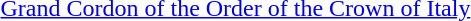<table>
<tr>
<td rowspan=2 style="width:60px; vertical-align:top;"></td>
<td><a href='#'>Grand Cordon of the Order of the Crown of Italy</a></td>
</tr>
<tr>
<td></td>
</tr>
</table>
